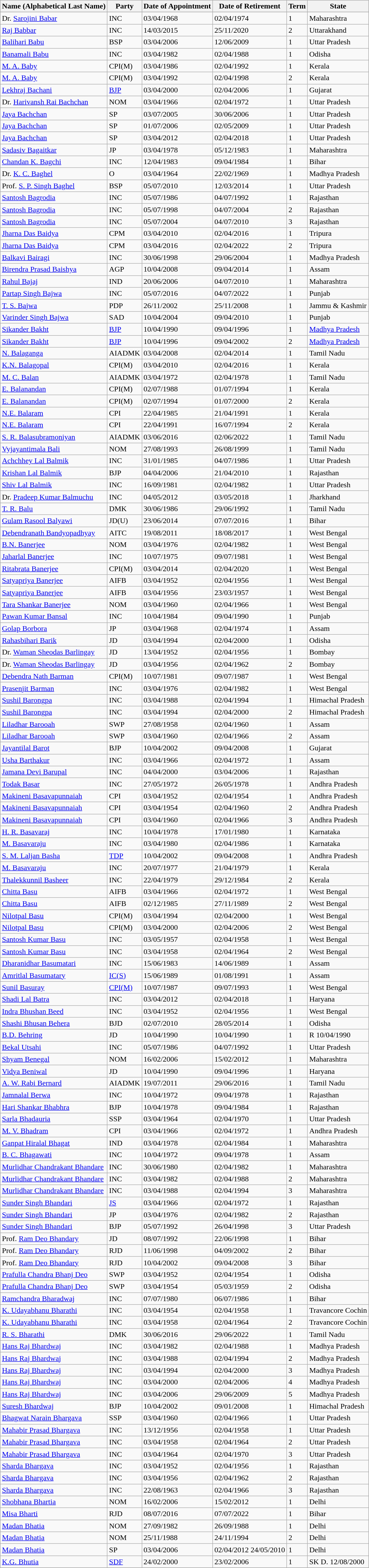<table class="wikitable sortable">
<tr>
<th>Name (Alphabetical Last Name)</th>
<th>Party</th>
<th>Date of Appointment</th>
<th>Date of Retirement</th>
<th>Term</th>
<th>State</th>
</tr>
<tr>
</tr>
<tr>
<td>Dr. <a href='#'>Sarojini Babar</a></td>
<td>INC</td>
<td>03/04/1968</td>
<td>02/04/1974</td>
<td>1</td>
<td>Maharashtra</td>
</tr>
<tr>
<td><a href='#'>Raj Babbar</a></td>
<td>INC</td>
<td>14/03/2015</td>
<td>25/11/2020</td>
<td>2</td>
<td>Uttarakhand</td>
</tr>
<tr>
<td><a href='#'>Balihari Babu</a></td>
<td>BSP</td>
<td>03/04/2006</td>
<td>12/06/2009</td>
<td>1</td>
<td>Uttar Pradesh</td>
</tr>
<tr>
<td><a href='#'>Banamali Babu</a></td>
<td>INC</td>
<td>03/04/1982</td>
<td>02/04/1988</td>
<td>1</td>
<td>Odisha</td>
</tr>
<tr>
<td><a href='#'>M. A. Baby</a></td>
<td>CPI(M)</td>
<td>03/04/1986</td>
<td>02/04/1992</td>
<td>1</td>
<td>Kerala</td>
</tr>
<tr>
<td><a href='#'>M. A. Baby</a></td>
<td>CPI(M)</td>
<td>03/04/1992</td>
<td>02/04/1998</td>
<td>2</td>
<td>Kerala</td>
</tr>
<tr>
<td><a href='#'>Lekhraj Bachani</a></td>
<td><a href='#'>BJP</a></td>
<td>03/04/2000</td>
<td>02/04/2006</td>
<td>1</td>
<td>Gujarat</td>
</tr>
<tr>
<td>Dr. <a href='#'>Harivansh Rai Bachchan</a></td>
<td>NOM</td>
<td>03/04/1966</td>
<td>02/04/1972</td>
<td>1</td>
<td>Uttar Pradesh</td>
</tr>
<tr>
<td><a href='#'>Jaya Bachchan</a></td>
<td>SP</td>
<td>03/07/2005</td>
<td>30/06/2006</td>
<td>1</td>
<td>Uttar Pradesh</td>
</tr>
<tr>
<td><a href='#'>Jaya Bachchan</a></td>
<td>SP</td>
<td>01/07/2006</td>
<td>02/05/2009</td>
<td>1</td>
<td>Uttar Pradesh</td>
</tr>
<tr>
<td><a href='#'>Jaya Bachchan</a></td>
<td>SP</td>
<td>03/04/2012</td>
<td>02/04/2018</td>
<td>1</td>
<td>Uttar Pradesh</td>
</tr>
<tr>
<td><a href='#'>Sadasiv Bagaitkar</a></td>
<td>JP</td>
<td>03/04/1978</td>
<td>05/12/1983</td>
<td>1</td>
<td>Maharashtra</td>
</tr>
<tr>
<td><a href='#'>Chandan K. Bagchi</a></td>
<td>INC</td>
<td>12/04/1983</td>
<td>09/04/1984</td>
<td>1</td>
<td>Bihar</td>
</tr>
<tr>
<td>Dr. <a href='#'>K. C. Baghel</a></td>
<td>O</td>
<td>03/04/1964</td>
<td>22/02/1969</td>
<td>1</td>
<td>Madhya Pradesh</td>
</tr>
<tr>
<td>Prof. <a href='#'>S. P. Singh Baghel</a></td>
<td>BSP</td>
<td>05/07/2010</td>
<td>12/03/2014</td>
<td>1</td>
<td>Uttar Pradesh</td>
</tr>
<tr>
<td><a href='#'>Santosh Bagrodia</a></td>
<td>INC</td>
<td>05/07/1986</td>
<td>04/07/1992</td>
<td>1</td>
<td>Rajasthan</td>
</tr>
<tr>
<td><a href='#'>Santosh Bagrodia</a></td>
<td>INC</td>
<td>05/07/1998</td>
<td>04/07/2004</td>
<td>2</td>
<td>Rajasthan</td>
</tr>
<tr>
<td><a href='#'>Santosh Bagrodia</a></td>
<td>INC</td>
<td>05/07/2004</td>
<td>04/07/2010</td>
<td>3</td>
<td>Rajasthan</td>
</tr>
<tr>
<td><a href='#'>Jharna Das Baidya</a></td>
<td>CPM</td>
<td>03/04/2010</td>
<td>02/04/2016</td>
<td>1</td>
<td>Tripura</td>
</tr>
<tr>
<td><a href='#'>Jharna Das Baidya</a></td>
<td>CPM</td>
<td>03/04/2016</td>
<td>02/04/2022</td>
<td>2</td>
<td>Tripura</td>
</tr>
<tr>
<td><a href='#'>Balkavi Bairagi</a></td>
<td>INC</td>
<td>30/06/1998</td>
<td>29/06/2004</td>
<td>1</td>
<td>Madhya Pradesh</td>
</tr>
<tr>
<td><a href='#'>Birendra Prasad Baishya</a></td>
<td>AGP</td>
<td>10/04/2008</td>
<td>09/04/2014</td>
<td>1</td>
<td>Assam</td>
</tr>
<tr>
<td><a href='#'>Rahul Bajaj</a></td>
<td>IND</td>
<td>20/06/2006</td>
<td>04/07/2010</td>
<td>1</td>
<td>Maharashtra</td>
</tr>
<tr>
<td><a href='#'>Partap Singh Bajwa</a></td>
<td>INC</td>
<td>05/07/2016</td>
<td>04/07/2022</td>
<td>1</td>
<td>Punjab</td>
</tr>
<tr>
<td><a href='#'>T. S. Bajwa</a></td>
<td>PDP</td>
<td>26/11/2002</td>
<td>25/11/2008</td>
<td>1</td>
<td>Jammu & Kashmir</td>
</tr>
<tr>
<td><a href='#'>Varinder Singh Bajwa</a></td>
<td>SAD</td>
<td>10/04/2004</td>
<td>09/04/2010</td>
<td>1</td>
<td>Punjab</td>
</tr>
<tr>
<td><a href='#'>Sikander Bakht</a></td>
<td><a href='#'>BJP</a></td>
<td>10/04/1990</td>
<td>09/04/1996</td>
<td>1</td>
<td><a href='#'>Madhya Pradesh</a></td>
</tr>
<tr>
<td><a href='#'>Sikander Bakht</a></td>
<td><a href='#'>BJP</a></td>
<td>10/04/1996</td>
<td>09/04/2002</td>
<td>2</td>
<td><a href='#'>Madhya Pradesh</a></td>
</tr>
<tr>
<td><a href='#'>N. Balaganga</a></td>
<td>AIADMK</td>
<td>03/04/2008</td>
<td>02/04/2014</td>
<td>1</td>
<td>Tamil Nadu</td>
</tr>
<tr>
<td><a href='#'>K.N. Balagopal</a></td>
<td>CPI(M)</td>
<td>03/04/2010</td>
<td>02/04/2016</td>
<td>1</td>
<td>Kerala</td>
</tr>
<tr>
<td><a href='#'>M. C. Balan</a></td>
<td>AIADMK</td>
<td>03/04/1972</td>
<td>02/04/1978</td>
<td>1</td>
<td>Tamil Nadu</td>
</tr>
<tr>
<td><a href='#'>E. Balanandan</a></td>
<td>CPI(M)</td>
<td>02/07/1988</td>
<td>01/07/1994</td>
<td>1</td>
<td>Kerala</td>
</tr>
<tr>
<td><a href='#'>E. Balanandan</a></td>
<td>CPI(M)</td>
<td>02/07/1994</td>
<td>01/07/2000</td>
<td>2</td>
<td>Kerala</td>
</tr>
<tr>
<td><a href='#'>N.E. Balaram</a></td>
<td>CPI</td>
<td>22/04/1985</td>
<td>21/04/1991</td>
<td>1</td>
<td>Kerala</td>
</tr>
<tr>
<td><a href='#'>N.E. Balaram</a></td>
<td>CPI</td>
<td>22/04/1991</td>
<td>16/07/1994</td>
<td>2</td>
<td>Kerala</td>
</tr>
<tr>
<td><a href='#'>S. R. Balasubramoniyan</a></td>
<td>AIADMK</td>
<td>03/06/2016</td>
<td>02/06/2022</td>
<td>1</td>
<td>Tamil Nadu</td>
</tr>
<tr>
<td><a href='#'>Vyjayantimala Bali</a></td>
<td>NOM</td>
<td>27/08/1993</td>
<td>26/08/1999</td>
<td>1</td>
<td>Tamil Nadu</td>
</tr>
<tr>
<td><a href='#'>Achchhey Lal Balmik</a></td>
<td>INC</td>
<td>31/01/1985</td>
<td>04/07/1986</td>
<td>1</td>
<td>Uttar Pradesh</td>
</tr>
<tr>
<td><a href='#'>Krishan Lal Balmik</a></td>
<td>BJP</td>
<td>04/04/2006</td>
<td>21/04/2010</td>
<td>1</td>
<td>Rajasthan</td>
</tr>
<tr>
<td><a href='#'>Shiv Lal Balmik</a></td>
<td>INC</td>
<td>16/09/1981</td>
<td>02/04/1982</td>
<td>1</td>
<td>Uttar Pradesh</td>
</tr>
<tr>
<td>Dr. <a href='#'>Pradeep Kumar Balmuchu</a></td>
<td>INC</td>
<td>04/05/2012</td>
<td>03/05/2018</td>
<td>1</td>
<td>Jharkhand</td>
</tr>
<tr>
<td><a href='#'>T. R. Balu</a></td>
<td>DMK</td>
<td>30/06/1986</td>
<td>29/06/1992</td>
<td>1</td>
<td>Tamil Nadu</td>
</tr>
<tr>
<td><a href='#'>Gulam Rasool Balyawi</a></td>
<td>JD(U)</td>
<td>23/06/2014</td>
<td>07/07/2016</td>
<td>1</td>
<td>Bihar</td>
</tr>
<tr>
<td><a href='#'>Debendranath Bandyopadhyay</a></td>
<td>AITC</td>
<td>19/08/2011</td>
<td>18/08/2017</td>
<td>1</td>
<td>West Bengal</td>
</tr>
<tr>
<td><a href='#'>B.N. Banerjee</a></td>
<td>NOM</td>
<td>03/04/1976</td>
<td>02/04/1982</td>
<td>1</td>
<td>West Bengal</td>
</tr>
<tr>
<td><a href='#'>Jaharlal Banerjee</a></td>
<td>INC</td>
<td>10/07/1975</td>
<td>09/07/1981</td>
<td>1</td>
<td>West Bengal</td>
</tr>
<tr>
<td><a href='#'>Ritabrata Banerjee</a></td>
<td>CPI(M)</td>
<td>03/04/2014</td>
<td>02/04/2020</td>
<td>1</td>
<td>West Bengal</td>
</tr>
<tr>
<td><a href='#'>Satyapriya Banerjee</a></td>
<td>AIFB</td>
<td>03/04/1952</td>
<td>02/04/1956</td>
<td>1</td>
<td>West Bengal</td>
</tr>
<tr>
<td><a href='#'>Satyapriya Banerjee</a></td>
<td>AIFB</td>
<td>03/04/1956</td>
<td>23/03/1957</td>
<td>1</td>
<td>West Bengal</td>
</tr>
<tr>
<td><a href='#'>Tara Shankar Banerjee</a></td>
<td>NOM</td>
<td>03/04/1960</td>
<td>02/04/1966</td>
<td>1</td>
<td>West Bengal</td>
</tr>
<tr>
<td><a href='#'>Pawan Kumar Bansal</a></td>
<td>INC</td>
<td>10/04/1984</td>
<td>09/04/1990</td>
<td>1</td>
<td>Punjab</td>
</tr>
<tr>
<td><a href='#'>Golap Borbora</a></td>
<td>JP</td>
<td>03/04/1968</td>
<td>02/04/1974</td>
<td>1</td>
<td>Assam</td>
</tr>
<tr>
<td><a href='#'>Rahasbihari Barik</a></td>
<td>JD</td>
<td>03/04/1994</td>
<td>02/04/2000</td>
<td>1</td>
<td>Odisha</td>
</tr>
<tr>
<td>Dr. <a href='#'>Waman Sheodas Barlingay</a></td>
<td>JD</td>
<td>13/04/1952</td>
<td>02/04/1956</td>
<td>1</td>
<td>Bombay</td>
</tr>
<tr>
<td>Dr. <a href='#'>Waman Sheodas Barlingay</a></td>
<td>JD</td>
<td>03/04/1956</td>
<td>02/04/1962</td>
<td>2</td>
<td>Bombay</td>
</tr>
<tr>
<td><a href='#'>Debendra Nath Barman</a></td>
<td>CPI(M)</td>
<td>10/07/1981</td>
<td>09/07/1987</td>
<td>1</td>
<td>West Bengal</td>
</tr>
<tr>
<td><a href='#'>Prasenjit Barman</a></td>
<td>INC</td>
<td>03/04/1976</td>
<td>02/04/1982</td>
<td>1</td>
<td>West Bengal</td>
</tr>
<tr>
<td><a href='#'>Sushil Barongpa</a></td>
<td>INC</td>
<td>03/04/1988</td>
<td>02/04/1994</td>
<td>1</td>
<td>Himachal Pradesh</td>
</tr>
<tr>
<td><a href='#'>Sushil Barongpa</a></td>
<td>INC</td>
<td>03/04/1994</td>
<td>02/04/2000</td>
<td>2</td>
<td>Himachal Pradesh</td>
</tr>
<tr>
<td><a href='#'>Liladhar Barooah</a></td>
<td>SWP</td>
<td>27/08/1958</td>
<td>02/04/1960</td>
<td>1</td>
<td>Assam</td>
</tr>
<tr>
<td><a href='#'>Liladhar Barooah</a></td>
<td>SWP</td>
<td>03/04/1960</td>
<td>02/04/1966</td>
<td>2</td>
<td>Assam</td>
</tr>
<tr>
<td><a href='#'>Jayantilal Barot</a></td>
<td>BJP</td>
<td>10/04/2002</td>
<td>09/04/2008</td>
<td>1</td>
<td>Gujarat</td>
</tr>
<tr>
<td><a href='#'>Usha Barthakur</a></td>
<td>INC</td>
<td>03/04/1966</td>
<td>02/04/1972</td>
<td>1</td>
<td>Assam</td>
</tr>
<tr>
<td><a href='#'>Jamana Devi Barupal</a></td>
<td>INC</td>
<td>04/04/2000</td>
<td>03/04/2006</td>
<td>1</td>
<td>Rajasthan</td>
</tr>
<tr>
<td><a href='#'>Todak Basar</a></td>
<td>INC</td>
<td>27/05/1972</td>
<td>26/05/1978</td>
<td>1</td>
<td>Andhra Pradesh</td>
</tr>
<tr>
<td><a href='#'>Makineni Basavapunnaiah</a></td>
<td>CPI</td>
<td>03/04/1952</td>
<td>02/04/1954</td>
<td>1</td>
<td>Andhra Pradesh</td>
</tr>
<tr>
<td><a href='#'>Makineni Basavapunnaiah</a></td>
<td>CPI</td>
<td>03/04/1954</td>
<td>02/04/1960</td>
<td>2</td>
<td>Andhra Pradesh</td>
</tr>
<tr>
<td><a href='#'>Makineni Basavapunnaiah</a></td>
<td>CPI</td>
<td>03/04/1960</td>
<td>02/04/1966</td>
<td>3</td>
<td>Andhra Pradesh</td>
</tr>
<tr>
<td><a href='#'>H. R. Basavaraj</a></td>
<td>INC</td>
<td>10/04/1978</td>
<td>17/01/1980</td>
<td>1</td>
<td>Karnataka</td>
</tr>
<tr>
<td><a href='#'>M. Basavaraju</a></td>
<td>INC</td>
<td>03/04/1980</td>
<td>02/04/1986</td>
<td>1</td>
<td>Karnataka</td>
</tr>
<tr>
<td><a href='#'>S. M. Laljan Basha</a></td>
<td><a href='#'>TDP</a></td>
<td>10/04/2002</td>
<td>09/04/2008</td>
<td>1</td>
<td>Andhra Pradesh</td>
</tr>
<tr>
<td><a href='#'>M. Basavaraju</a></td>
<td>INC</td>
<td>20/07/1977</td>
<td>21/04/1979</td>
<td>1</td>
<td>Kerala</td>
</tr>
<tr>
<td><a href='#'>Thalekkunnil Basheer</a></td>
<td>INC</td>
<td>22/04/1979</td>
<td>29/12/1984</td>
<td>2</td>
<td>Kerala</td>
</tr>
<tr>
<td><a href='#'>Chitta Basu</a></td>
<td>AIFB</td>
<td>03/04/1966</td>
<td>02/04/1972</td>
<td>1</td>
<td>West Bengal</td>
</tr>
<tr>
<td><a href='#'>Chitta Basu</a></td>
<td>AIFB</td>
<td>02/12/1985</td>
<td>27/11/1989</td>
<td>2</td>
<td>West Bengal</td>
</tr>
<tr>
<td><a href='#'>Nilotpal Basu</a></td>
<td>CPI(M)</td>
<td>03/04/1994</td>
<td>02/04/2000</td>
<td>1</td>
<td>West Bengal</td>
</tr>
<tr>
<td><a href='#'>Nilotpal Basu</a></td>
<td>CPI(M)</td>
<td>03/04/2000</td>
<td>02/04/2006</td>
<td>2</td>
<td>West Bengal</td>
</tr>
<tr>
<td><a href='#'>Santosh Kumar Basu</a></td>
<td>INC</td>
<td>03/05/1957</td>
<td>02/04/1958</td>
<td>1</td>
<td>West Bengal</td>
</tr>
<tr>
<td><a href='#'>Santosh Kumar Basu</a></td>
<td>INC</td>
<td>03/04/1958</td>
<td>02/04/1964</td>
<td>2</td>
<td>West Bengal</td>
</tr>
<tr>
<td><a href='#'>Dharanidhar Basumatari</a></td>
<td>INC</td>
<td>15/06/1983</td>
<td>14/06/1989</td>
<td>1</td>
<td>Assam</td>
</tr>
<tr>
<td><a href='#'>Amritlal Basumatary</a></td>
<td><a href='#'>IC(S)</a></td>
<td>15/06/1989</td>
<td>01/08/1991</td>
<td>1</td>
<td>Assam</td>
</tr>
<tr>
<td><a href='#'>Sunil Basuray</a></td>
<td><a href='#'>CPI(M)</a></td>
<td>10/07/1987</td>
<td>09/07/1993</td>
<td>1</td>
<td>West Bengal</td>
</tr>
<tr>
<td><a href='#'>Shadi Lal Batra</a></td>
<td>INC</td>
<td>03/04/2012</td>
<td>02/04/2018</td>
<td>1</td>
<td>Haryana</td>
</tr>
<tr>
<td><a href='#'>Indra Bhushan Beed</a></td>
<td>INC</td>
<td>03/04/1952</td>
<td>02/04/1956</td>
<td>1</td>
<td>West Bengal</td>
</tr>
<tr>
<td><a href='#'>Shashi Bhusan Behera</a></td>
<td>BJD</td>
<td>02/07/2010</td>
<td>28/05/2014</td>
<td>1</td>
<td>Odisha</td>
</tr>
<tr>
<td><a href='#'>B.D. Behring</a></td>
<td>JD</td>
<td>10/04/1990</td>
<td>10/04/1990</td>
<td>1</td>
<td>R 10/04/1990</td>
</tr>
<tr>
<td><a href='#'>Bekal Utsahi</a></td>
<td>INC</td>
<td>05/07/1986</td>
<td>04/07/1992</td>
<td>1</td>
<td>Uttar Pradesh</td>
</tr>
<tr>
<td><a href='#'>Shyam Benegal</a></td>
<td>NOM</td>
<td>16/02/2006</td>
<td>15/02/2012</td>
<td>1</td>
<td>Maharashtra</td>
</tr>
<tr>
<td><a href='#'>Vidya Beniwal</a></td>
<td>JD</td>
<td>10/04/1990</td>
<td>09/04/1996</td>
<td>1</td>
<td>Haryana</td>
</tr>
<tr>
<td><a href='#'>A. W. Rabi Bernard</a></td>
<td>AIADMK</td>
<td>19/07/2011</td>
<td>29/06/2016</td>
<td>1</td>
<td>Tamil Nadu</td>
</tr>
<tr>
<td><a href='#'>Jamnalal Berwa</a></td>
<td>INC</td>
<td>10/04/1972</td>
<td>09/04/1978</td>
<td>1</td>
<td>Rajasthan</td>
</tr>
<tr>
<td><a href='#'>Hari Shankar Bhabhra</a></td>
<td>BJP</td>
<td>10/04/1978</td>
<td>09/04/1984</td>
<td>1</td>
<td>Rajasthan</td>
</tr>
<tr>
<td><a href='#'>Sarla Bhadauria</a></td>
<td>SSP</td>
<td>03/04/1964</td>
<td>02/04/1970</td>
<td>1</td>
<td>Uttar Pradesh</td>
</tr>
<tr>
<td><a href='#'>M. V. Bhadram</a></td>
<td>CPI</td>
<td>03/04/1966</td>
<td>02/04/1972</td>
<td>1</td>
<td>Andhra Pradesh</td>
</tr>
<tr>
<td><a href='#'>Ganpat Hiralal Bhagat</a></td>
<td>IND</td>
<td>03/04/1978</td>
<td>02/04/1984</td>
<td>1</td>
<td>Maharashtra</td>
</tr>
<tr>
<td><a href='#'>B. C. Bhagawati</a></td>
<td>INC</td>
<td>10/04/1972</td>
<td>09/04/1978</td>
<td>1</td>
<td>Assam</td>
</tr>
<tr>
<td><a href='#'>Murlidhar Chandrakant Bhandare</a></td>
<td>INC</td>
<td>30/06/1980</td>
<td>02/04/1982</td>
<td>1</td>
<td>Maharashtra</td>
</tr>
<tr>
<td><a href='#'>Murlidhar Chandrakant Bhandare</a></td>
<td>INC</td>
<td>03/04/1982</td>
<td>02/04/1988</td>
<td>2</td>
<td>Maharashtra</td>
</tr>
<tr>
<td><a href='#'>Murlidhar Chandrakant Bhandare</a></td>
<td>INC</td>
<td>03/04/1988</td>
<td>02/04/1994</td>
<td>3</td>
<td>Maharashtra</td>
</tr>
<tr>
<td><a href='#'>Sunder Singh Bhandari</a></td>
<td><a href='#'>JS</a></td>
<td>03/04/1966</td>
<td>02/04/1972</td>
<td>1</td>
<td>Rajasthan</td>
</tr>
<tr>
<td><a href='#'>Sunder Singh Bhandari</a></td>
<td>JP</td>
<td>03/04/1976</td>
<td>02/04/1982</td>
<td>2</td>
<td>Rajasthan</td>
</tr>
<tr>
<td><a href='#'>Sunder Singh Bhandari</a></td>
<td>BJP</td>
<td>05/07/1992</td>
<td>26/04/1998</td>
<td>3</td>
<td>Uttar Pradesh</td>
</tr>
<tr>
<td>Prof. <a href='#'>Ram Deo Bhandary</a></td>
<td>JD</td>
<td>08/07/1992</td>
<td>22/06/1998</td>
<td>1</td>
<td>Bihar</td>
</tr>
<tr>
<td>Prof. <a href='#'>Ram Deo Bhandary</a></td>
<td>RJD</td>
<td>11/06/1998</td>
<td>04/09/2002</td>
<td>2</td>
<td>Bihar</td>
</tr>
<tr>
<td>Prof. <a href='#'>Ram Deo Bhandary</a></td>
<td>RJD</td>
<td>10/04/2002</td>
<td>09/04/2008</td>
<td>3</td>
<td>Bihar</td>
</tr>
<tr>
<td><a href='#'>Prafulla Chandra Bhanj Deo</a></td>
<td>SWP</td>
<td>03/04/1952</td>
<td>02/04/1954</td>
<td>1</td>
<td>Odisha</td>
</tr>
<tr>
<td><a href='#'>Prafulla Chandra Bhanj Deo</a></td>
<td>SWP</td>
<td>03/04/1954</td>
<td>05/03/1959</td>
<td>2</td>
<td>Odisha</td>
</tr>
<tr>
<td><a href='#'>Ramchandra Bharadwaj</a></td>
<td>INC</td>
<td>07/07/1980</td>
<td>06/07/1986</td>
<td>1</td>
<td>Bihar</td>
</tr>
<tr>
<td><a href='#'>K. Udayabhanu Bharathi</a></td>
<td>INC</td>
<td>03/04/1954</td>
<td>02/04/1958</td>
<td>1</td>
<td>Travancore Cochin</td>
</tr>
<tr>
<td><a href='#'>K. Udayabhanu Bharathi</a></td>
<td>INC</td>
<td>03/04/1958</td>
<td>02/04/1964</td>
<td>2</td>
<td>Travancore Cochin</td>
</tr>
<tr>
<td><a href='#'>R. S. Bharathi</a></td>
<td>DMK</td>
<td>30/06/2016</td>
<td>29/06/2022</td>
<td>1</td>
<td>Tamil Nadu</td>
</tr>
<tr>
<td><a href='#'>Hans Raj Bhardwaj</a></td>
<td>INC</td>
<td>03/04/1982</td>
<td>02/04/1988</td>
<td>1</td>
<td>Madhya Pradesh</td>
</tr>
<tr>
<td><a href='#'>Hans Raj Bhardwaj</a></td>
<td>INC</td>
<td>03/04/1988</td>
<td>02/04/1994</td>
<td>2</td>
<td>Madhya Pradesh</td>
</tr>
<tr>
<td><a href='#'>Hans Raj Bhardwaj</a></td>
<td>INC</td>
<td>03/04/1994</td>
<td>02/04/2000</td>
<td>3</td>
<td>Madhya Pradesh</td>
</tr>
<tr>
<td><a href='#'>Hans Raj Bhardwaj</a></td>
<td>INC</td>
<td>03/04/2000</td>
<td>02/04/2006</td>
<td>4</td>
<td>Madhya Pradesh</td>
</tr>
<tr>
<td><a href='#'>Hans Raj Bhardwaj</a></td>
<td>INC</td>
<td>03/04/2006</td>
<td>29/06/2009</td>
<td>5</td>
<td>Madhya Pradesh</td>
</tr>
<tr>
<td><a href='#'>Suresh Bhardwaj</a></td>
<td>BJP</td>
<td>10/04/2002</td>
<td>09/01/2008</td>
<td>1</td>
<td>Himachal Pradesh</td>
</tr>
<tr>
<td><a href='#'>Bhagwat Narain Bhargava</a></td>
<td>SSP</td>
<td>03/04/1960</td>
<td>02/04/1966</td>
<td>1</td>
<td>Uttar Pradesh</td>
</tr>
<tr>
<td><a href='#'>Mahabir Prasad Bhargava</a></td>
<td>INC</td>
<td>13/12/1956</td>
<td>02/04/1958</td>
<td>1</td>
<td>Uttar Pradesh</td>
</tr>
<tr>
<td><a href='#'>Mahabir Prasad Bhargava</a></td>
<td>INC</td>
<td>03/04/1958</td>
<td>02/04/1964</td>
<td>2</td>
<td>Uttar Pradesh</td>
</tr>
<tr>
<td><a href='#'>Mahabir Prasad Bhargava</a></td>
<td>INC</td>
<td>03/04/1964</td>
<td>02/04/1970</td>
<td>3</td>
<td>Uttar Pradesh</td>
</tr>
<tr>
<td><a href='#'>Sharda Bhargava</a></td>
<td>INC</td>
<td>03/04/1952</td>
<td>02/04/1956</td>
<td>1</td>
<td>Rajasthan</td>
</tr>
<tr>
<td><a href='#'>Sharda Bhargava</a></td>
<td>INC</td>
<td>03/04/1956</td>
<td>02/04/1962</td>
<td>2</td>
<td>Rajasthan</td>
</tr>
<tr>
<td><a href='#'>Sharda Bhargava</a></td>
<td>INC</td>
<td>22/08/1963</td>
<td>02/04/1966</td>
<td>3</td>
<td>Rajasthan</td>
</tr>
<tr>
<td><a href='#'>Shobhana Bhartia</a></td>
<td>NOM</td>
<td>16/02/2006</td>
<td>15/02/2012</td>
<td>1</td>
<td>Delhi</td>
</tr>
<tr>
<td><a href='#'>Misa Bharti</a></td>
<td>RJD</td>
<td>08/07/2016</td>
<td>07/07/2022</td>
<td>1</td>
<td>Bihar</td>
</tr>
<tr>
<td><a href='#'>Madan Bhatia</a></td>
<td>NOM</td>
<td>27/09/1982</td>
<td>26/09/1988</td>
<td>1</td>
<td>Delhi</td>
</tr>
<tr>
<td><a href='#'>Madan Bhatia</a></td>
<td>NOM</td>
<td>25/11/1988</td>
<td>24/11/1994</td>
<td>2</td>
<td>Delhi</td>
</tr>
<tr>
<td><a href='#'>Madan Bhatia</a></td>
<td>SP</td>
<td>03/04/2006</td>
<td>02/04/2012	24/05/2010</td>
<td>1</td>
<td>Delhi</td>
</tr>
<tr>
<td><a href='#'>K.G. Bhutia</a></td>
<td><a href='#'>SDF</a></td>
<td>24/02/2000</td>
<td>23/02/2006</td>
<td>1</td>
<td>SK D. 12/08/2000</td>
</tr>
<tr>
</tr>
<tr>
</tr>
</table>
